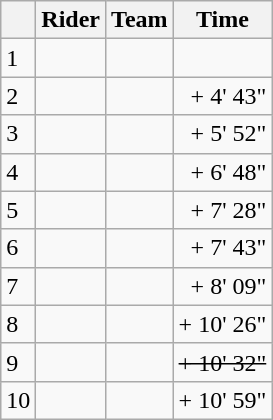<table class="wikitable">
<tr>
<th></th>
<th>Rider</th>
<th>Team</th>
<th>Time</th>
</tr>
<tr>
<td>1</td>
<td> </td>
<td></td>
<td align="right"></td>
</tr>
<tr>
<td>2</td>
<td></td>
<td></td>
<td align="right">+ 4' 43"</td>
</tr>
<tr>
<td>3</td>
<td></td>
<td></td>
<td align="right">+ 5' 52"</td>
</tr>
<tr>
<td>4</td>
<td></td>
<td></td>
<td align="right">+ 6' 48"</td>
</tr>
<tr>
<td>5</td>
<td> </td>
<td></td>
<td align="right">+ 7' 28"</td>
</tr>
<tr>
<td>6</td>
<td></td>
<td></td>
<td align="right">+ 7' 43"</td>
</tr>
<tr>
<td>7</td>
<td></td>
<td></td>
<td align="right">+ 8' 09"</td>
</tr>
<tr>
<td>8</td>
<td></td>
<td></td>
<td align="right">+ 10' 26"</td>
</tr>
<tr>
<td>9</td>
<td><s></s></td>
<td><s></s></td>
<td align="right"><s>+ 10' 32"</s></td>
</tr>
<tr>
<td>10</td>
<td></td>
<td></td>
<td align="right">+ 10' 59"</td>
</tr>
</table>
